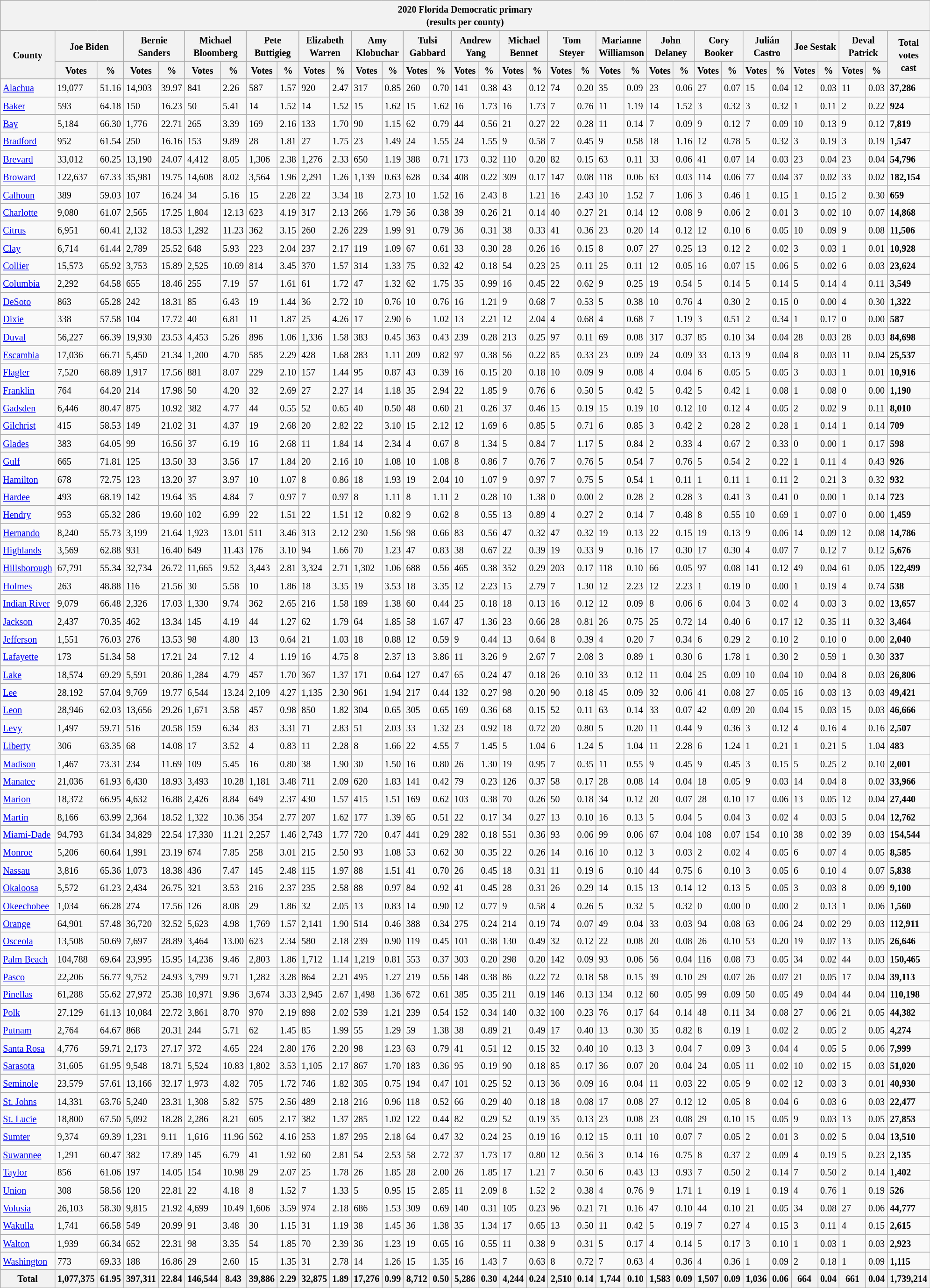<table class="wikitable sortable mw-collapsible mw-collapsed">
<tr>
<th colspan="34"><small>2020 Florida Democratic primary</small><br><small>(results per county)</small></th>
</tr>
<tr>
<th rowspan="2"><small>County</small></th>
<th colspan="2"><small>Joe Biden</small></th>
<th colspan="2"><small>Bernie Sanders</small></th>
<th colspan="2"><small>Michael Bloomberg</small></th>
<th colspan="2"><small>Pete Buttigieg</small></th>
<th colspan="2"><small>Elizabeth Warren</small></th>
<th colspan="2"><small>Amy Klobuchar</small></th>
<th colspan="2"><small>Tulsi Gabbard</small></th>
<th colspan="2"><small>Andrew Yang</small></th>
<th colspan="2"><small>Michael Bennet</small></th>
<th colspan="2"><small>Tom Steyer</small></th>
<th colspan="2"><small>Marianne Williamson</small></th>
<th colspan="2"><small>John Delaney</small></th>
<th colspan="2"><small>Cory Booker</small></th>
<th colspan="2"><small>Julián Castro</small></th>
<th colspan="2"><small>Joe Sestak</small></th>
<th colspan="2"><small>Deval Patrick</small></th>
<th rowspan="2"><small>Total votes cast</small></th>
</tr>
<tr>
<th><small>Votes</small></th>
<th><small>%</small></th>
<th><small>Votes</small></th>
<th><small>%</small></th>
<th><small>Votes</small></th>
<th><small>%</small></th>
<th><small>Votes</small></th>
<th><small>%</small></th>
<th><small>Votes</small></th>
<th><small>%</small></th>
<th><small>Votes</small></th>
<th><small>%</small></th>
<th><small>Votes</small></th>
<th><small>%</small></th>
<th><small>Votes</small></th>
<th><small>%</small></th>
<th><small>Votes</small></th>
<th><small>%</small></th>
<th><small>Votes</small></th>
<th><small>%</small></th>
<th><small>Votes</small></th>
<th><small>%</small></th>
<th><small>Votes</small></th>
<th><small>%</small></th>
<th><small>Votes</small></th>
<th><small>%</small></th>
<th><small>Votes</small></th>
<th><small>%</small></th>
<th><small>Votes</small></th>
<th><small>%</small></th>
<th><small>Votes</small></th>
<th><small>%</small></th>
</tr>
<tr>
<td><a href='#'><small>Alachua</small></a></td>
<td><small>19,077</small></td>
<td><small>51.16</small></td>
<td><small>14,903</small></td>
<td><small>39.97</small></td>
<td><small>841</small></td>
<td><small>2.26</small></td>
<td><small>587</small></td>
<td><small>1.57</small></td>
<td><small>920</small></td>
<td><small>2.47</small></td>
<td><small>317</small></td>
<td><small>0.85</small></td>
<td><small>260</small></td>
<td><small>0.70</small></td>
<td><small>141</small></td>
<td><small>0.38</small></td>
<td><small>43</small></td>
<td><small>0.12</small></td>
<td><small>74</small></td>
<td><small>0.20</small></td>
<td><small>35</small></td>
<td><small>0.09</small></td>
<td><small>23</small></td>
<td><small>0.06</small></td>
<td><small>27</small></td>
<td><small>0.07</small></td>
<td><small>15</small></td>
<td><small>0.04</small></td>
<td><small>12</small></td>
<td><small>0.03</small></td>
<td><small>11</small></td>
<td><small>0.03</small></td>
<td><strong><small>37,286</small></strong></td>
</tr>
<tr>
<td><a href='#'><small>Baker</small></a></td>
<td><small>593</small></td>
<td><small>64.18</small></td>
<td><small>150</small></td>
<td><small>16.23</small></td>
<td><small>50</small></td>
<td><small>5.41</small></td>
<td><small>14</small></td>
<td><small>1.52</small></td>
<td><small>14</small></td>
<td><small>1.52</small></td>
<td><small>15</small></td>
<td><small>1.62</small></td>
<td><small>15</small></td>
<td><small>1.62</small></td>
<td><small>16</small></td>
<td><small>1.73</small></td>
<td><small>16</small></td>
<td><small>1.73</small></td>
<td><small>7</small></td>
<td><small>0.76</small></td>
<td><small>11</small></td>
<td><small>1.19</small></td>
<td><small>14</small></td>
<td><small>1.52</small></td>
<td><small>3</small></td>
<td><small>0.32</small></td>
<td><small>3</small></td>
<td><small>0.32</small></td>
<td><small>1</small></td>
<td><small>0.11</small></td>
<td><small>2</small></td>
<td><small>0.22</small></td>
<td><strong><small>924</small></strong></td>
</tr>
<tr>
<td><a href='#'><small>Bay</small></a></td>
<td><small>5,184</small></td>
<td><small>66.30</small></td>
<td><small>1,776</small></td>
<td><small>22.71</small></td>
<td><small>265</small></td>
<td><small>3.39</small></td>
<td><small>169</small></td>
<td><small>2.16</small></td>
<td><small>133</small></td>
<td><small>1.70</small></td>
<td><small>90</small></td>
<td><small>1.15</small></td>
<td><small>62</small></td>
<td><small>0.79</small></td>
<td><small>44</small></td>
<td><small>0.56</small></td>
<td><small>21</small></td>
<td><small>0.27</small></td>
<td><small>22</small></td>
<td><small>0.28</small></td>
<td><small>11</small></td>
<td><small>0.14</small></td>
<td><small>7</small></td>
<td><small>0.09</small></td>
<td><small>9</small></td>
<td><small>0.12</small></td>
<td><small>7</small></td>
<td><small>0.09</small></td>
<td><small>10</small></td>
<td><small>0.13</small></td>
<td><small>9</small></td>
<td><small>0.12</small></td>
<td><strong><small>7,819</small></strong></td>
</tr>
<tr>
<td><a href='#'><small>Bradford</small></a></td>
<td><small>952</small></td>
<td><small>61.54</small></td>
<td><small>250</small></td>
<td><small>16.16</small></td>
<td><small>153</small></td>
<td><small>9.89</small></td>
<td><small>28</small></td>
<td><small>1.81</small></td>
<td><small>27</small></td>
<td><small>1.75</small></td>
<td><small>23</small></td>
<td><small>1.49</small></td>
<td><small>24</small></td>
<td><small>1.55</small></td>
<td><small>24</small></td>
<td><small>1.55</small></td>
<td><small>9</small></td>
<td><small>0.58</small></td>
<td><small>7</small></td>
<td><small>0.45</small></td>
<td><small>9</small></td>
<td><small>0.58</small></td>
<td><small>18</small></td>
<td><small>1.16</small></td>
<td><small>12</small></td>
<td><small>0.78</small></td>
<td><small>5</small></td>
<td><small>0.32</small></td>
<td><small>3</small></td>
<td><small>0.19</small></td>
<td><small>3</small></td>
<td><small>0.19</small></td>
<td><strong><small>1,547</small></strong></td>
</tr>
<tr>
<td><a href='#'><small>Brevard</small></a></td>
<td><small>33,012</small></td>
<td><small>60.25</small></td>
<td><small>13,190</small></td>
<td><small>24.07</small></td>
<td><small>4,412</small></td>
<td><small>8.05</small></td>
<td><small>1,306</small></td>
<td><small>2.38</small></td>
<td><small>1,276</small></td>
<td><small>2.33</small></td>
<td><small>650</small></td>
<td><small>1.19</small></td>
<td><small>388</small></td>
<td><small>0.71</small></td>
<td><small>173</small></td>
<td><small>0.32</small></td>
<td><small>110</small></td>
<td><small>0.20</small></td>
<td><small>82</small></td>
<td><small>0.15</small></td>
<td><small>63</small></td>
<td><small>0.11</small></td>
<td><small>33</small></td>
<td><small>0.06</small></td>
<td><small>41</small></td>
<td><small>0.07</small></td>
<td><small>14</small></td>
<td><small>0.03</small></td>
<td><small>23</small></td>
<td><small>0.04</small></td>
<td><small>23</small></td>
<td><small>0.04</small></td>
<td><strong><small>54,796</small></strong></td>
</tr>
<tr>
<td><a href='#'><small>Broward</small></a></td>
<td><small>122,637</small></td>
<td><small>67.33</small></td>
<td><small>35,981</small></td>
<td><small>19.75</small></td>
<td><small>14,608</small></td>
<td><small>8.02</small></td>
<td><small>3,564</small></td>
<td><small>1.96</small></td>
<td><small>2,291</small></td>
<td><small>1.26</small></td>
<td><small>1,139</small></td>
<td><small>0.63</small></td>
<td><small>628</small></td>
<td><small>0.34</small></td>
<td><small>408</small></td>
<td><small>0.22</small></td>
<td><small>309</small></td>
<td><small>0.17</small></td>
<td><small>147</small></td>
<td><small>0.08</small></td>
<td><small>118</small></td>
<td><small>0.06</small></td>
<td><small>63</small></td>
<td><small>0.03</small></td>
<td><small>114</small></td>
<td><small>0.06</small></td>
<td><small>77</small></td>
<td><small>0.04</small></td>
<td><small>37</small></td>
<td><small>0.02</small></td>
<td><small>33</small></td>
<td><small>0.02</small></td>
<td><strong><small>182,154</small></strong></td>
</tr>
<tr>
<td><a href='#'><small>Calhoun</small></a></td>
<td><small>389</small></td>
<td><small>59.03</small></td>
<td><small>107</small></td>
<td><small>16.24</small></td>
<td><small>34</small></td>
<td><small>5.16</small></td>
<td><small>15</small></td>
<td><small>2.28</small></td>
<td><small>22</small></td>
<td><small>3.34</small></td>
<td><small>18</small></td>
<td><small>2.73</small></td>
<td><small>10</small></td>
<td><small>1.52</small></td>
<td><small>16</small></td>
<td><small>2.43</small></td>
<td><small>8</small></td>
<td><small>1.21</small></td>
<td><small>16</small></td>
<td><small>2.43</small></td>
<td><small>10</small></td>
<td><small>1.52</small></td>
<td><small>7</small></td>
<td><small>1.06</small></td>
<td><small>3</small></td>
<td><small>0.46</small></td>
<td><small>1</small></td>
<td><small>0.15</small></td>
<td><small>1</small></td>
<td><small>0.15</small></td>
<td><small>2</small></td>
<td><small>0.30</small></td>
<td><strong><small>659</small></strong></td>
</tr>
<tr>
<td><a href='#'><small>Charlotte</small></a></td>
<td><small>9,080</small></td>
<td><small>61.07</small></td>
<td><small>2,565</small></td>
<td><small>17.25</small></td>
<td><small>1,804</small></td>
<td><small>12.13</small></td>
<td><small>623</small></td>
<td><small>4.19</small></td>
<td><small>317</small></td>
<td><small>2.13</small></td>
<td><small>266</small></td>
<td><small>1.79</small></td>
<td><small>56</small></td>
<td><small>0.38</small></td>
<td><small>39</small></td>
<td><small>0.26</small></td>
<td><small>21</small></td>
<td><small>0.14</small></td>
<td><small>40</small></td>
<td><small>0.27</small></td>
<td><small>21</small></td>
<td><small>0.14</small></td>
<td><small>12</small></td>
<td><small>0.08</small></td>
<td><small>9</small></td>
<td><small>0.06</small></td>
<td><small>2</small></td>
<td><small>0.01</small></td>
<td><small>3</small></td>
<td><small>0.02</small></td>
<td><small>10</small></td>
<td><small>0.07</small></td>
<td><strong><small>14,868</small></strong></td>
</tr>
<tr>
<td><a href='#'><small>Citrus</small></a></td>
<td><small>6,951</small></td>
<td><small>60.41</small></td>
<td><small>2,132</small></td>
<td><small>18.53</small></td>
<td><small>1,292</small></td>
<td><small>11.23</small></td>
<td><small>362</small></td>
<td><small>3.15</small></td>
<td><small>260</small></td>
<td><small>2.26</small></td>
<td><small>229</small></td>
<td><small>1.99</small></td>
<td><small>91</small></td>
<td><small>0.79</small></td>
<td><small>36</small></td>
<td><small>0.31</small></td>
<td><small>38</small></td>
<td><small>0.33</small></td>
<td><small>41</small></td>
<td><small>0.36</small></td>
<td><small>23</small></td>
<td><small>0.20</small></td>
<td><small>14</small></td>
<td><small>0.12</small></td>
<td><small>12</small></td>
<td><small>0.10</small></td>
<td><small>6</small></td>
<td><small>0.05</small></td>
<td><small>10</small></td>
<td><small>0.09</small></td>
<td><small>9</small></td>
<td><small>0.08</small></td>
<td><strong><small>11,506</small></strong></td>
</tr>
<tr>
<td><a href='#'><small>Clay</small></a></td>
<td><small>6,714</small></td>
<td><small>61.44</small></td>
<td><small>2,789</small></td>
<td><small>25.52</small></td>
<td><small>648</small></td>
<td><small>5.93</small></td>
<td><small>223</small></td>
<td><small>2.04</small></td>
<td><small>237</small></td>
<td><small>2.17</small></td>
<td><small>119</small></td>
<td><small>1.09</small></td>
<td><small>67</small></td>
<td><small>0.61</small></td>
<td><small>33</small></td>
<td><small>0.30</small></td>
<td><small>28</small></td>
<td><small>0.26</small></td>
<td><small>16</small></td>
<td><small>0.15</small></td>
<td><small>8</small></td>
<td><small>0.07</small></td>
<td><small>27</small></td>
<td><small>0.25</small></td>
<td><small>13</small></td>
<td><small>0.12</small></td>
<td><small>2</small></td>
<td><small>0.02</small></td>
<td><small>3</small></td>
<td><small>0.03</small></td>
<td><small>1</small></td>
<td><small>0.01</small></td>
<td><strong><small>10,928</small></strong></td>
</tr>
<tr>
<td><a href='#'><small>Collier</small></a></td>
<td><small>15,573</small></td>
<td><small>65.92</small></td>
<td><small>3,753</small></td>
<td><small>15.89</small></td>
<td><small>2,525</small></td>
<td><small>10.69</small></td>
<td><small>814</small></td>
<td><small>3.45</small></td>
<td><small>370</small></td>
<td><small>1.57</small></td>
<td><small>314</small></td>
<td><small>1.33</small></td>
<td><small>75</small></td>
<td><small>0.32</small></td>
<td><small>42</small></td>
<td><small>0.18</small></td>
<td><small>54</small></td>
<td><small>0.23</small></td>
<td><small>25</small></td>
<td><small>0.11</small></td>
<td><small>25</small></td>
<td><small>0.11</small></td>
<td><small>12</small></td>
<td><small>0.05</small></td>
<td><small>16</small></td>
<td><small>0.07</small></td>
<td><small>15</small></td>
<td><small>0.06</small></td>
<td><small>5</small></td>
<td><small>0.02</small></td>
<td><small>6</small></td>
<td><small>0.03</small></td>
<td><strong><small>23,624</small></strong></td>
</tr>
<tr>
<td><a href='#'><small>Columbia</small></a></td>
<td><small>2,292</small></td>
<td><small>64.58</small></td>
<td><small>655</small></td>
<td><small>18.46</small></td>
<td><small>255</small></td>
<td><small>7.19</small></td>
<td><small>57</small></td>
<td><small>1.61</small></td>
<td><small>61</small></td>
<td><small>1.72</small></td>
<td><small>47</small></td>
<td><small>1.32</small></td>
<td><small>62</small></td>
<td><small>1.75</small></td>
<td><small>35</small></td>
<td><small>0.99</small></td>
<td><small>16</small></td>
<td><small>0.45</small></td>
<td><small>22</small></td>
<td><small>0.62</small></td>
<td><small>9</small></td>
<td><small>0.25</small></td>
<td><small>19</small></td>
<td><small>0.54</small></td>
<td><small>5</small></td>
<td><small>0.14</small></td>
<td><small>5</small></td>
<td><small>0.14</small></td>
<td><small>5</small></td>
<td><small>0.14</small></td>
<td><small>4</small></td>
<td><small>0.11</small></td>
<td><strong><small>3,549</small></strong></td>
</tr>
<tr>
<td><a href='#'><small>DeSoto</small></a></td>
<td><small>863</small></td>
<td><small>65.28</small></td>
<td><small>242</small></td>
<td><small>18.31</small></td>
<td><small>85</small></td>
<td><small>6.43</small></td>
<td><small>19</small></td>
<td><small>1.44</small></td>
<td><small>36</small></td>
<td><small>2.72</small></td>
<td><small>10</small></td>
<td><small>0.76</small></td>
<td><small>10</small></td>
<td><small>0.76</small></td>
<td><small>16</small></td>
<td><small>1.21</small></td>
<td><small>9</small></td>
<td><small>0.68</small></td>
<td><small>7</small></td>
<td><small>0.53</small></td>
<td><small>5</small></td>
<td><small>0.38</small></td>
<td><small>10</small></td>
<td><small>0.76</small></td>
<td><small>4</small></td>
<td><small>0.30</small></td>
<td><small>2</small></td>
<td><small>0.15</small></td>
<td><small>0</small></td>
<td><small>0.00</small></td>
<td><small>4</small></td>
<td><small>0.30</small></td>
<td><strong><small>1,322</small></strong></td>
</tr>
<tr>
<td><a href='#'><small>Dixie</small></a></td>
<td><small>338</small></td>
<td><small>57.58</small></td>
<td><small>104</small></td>
<td><small>17.72</small></td>
<td><small>40</small></td>
<td><small>6.81</small></td>
<td><small>11</small></td>
<td><small>1.87</small></td>
<td><small>25</small></td>
<td><small>4.26</small></td>
<td><small>17</small></td>
<td><small>2.90</small></td>
<td><small>6</small></td>
<td><small>1.02</small></td>
<td><small>13</small></td>
<td><small>2.21</small></td>
<td><small>12</small></td>
<td><small>2.04</small></td>
<td><small>4</small></td>
<td><small>0.68</small></td>
<td><small>4</small></td>
<td><small>0.68</small></td>
<td><small>7</small></td>
<td><small>1.19</small></td>
<td><small>3</small></td>
<td><small>0.51</small></td>
<td><small>2</small></td>
<td><small>0.34</small></td>
<td><small>1</small></td>
<td><small>0.17</small></td>
<td><small>0</small></td>
<td><small>0.00</small></td>
<td><strong><small>587</small></strong></td>
</tr>
<tr>
<td><a href='#'><small>Duval</small></a></td>
<td><small>56,227</small></td>
<td><small>66.39</small></td>
<td><small>19,930</small></td>
<td><small>23.53</small></td>
<td><small>4,453</small></td>
<td><small>5.26</small></td>
<td><small>896</small></td>
<td><small>1.06</small></td>
<td><small>1,336</small></td>
<td><small>1.58</small></td>
<td><small>383</small></td>
<td><small>0.45</small></td>
<td><small>363</small></td>
<td><small>0.43</small></td>
<td><small>239</small></td>
<td><small>0.28</small></td>
<td><small>213</small></td>
<td><small>0.25</small></td>
<td><small>97</small></td>
<td><small>0.11</small></td>
<td><small>69</small></td>
<td><small>0.08</small></td>
<td><small>317</small></td>
<td><small>0.37</small></td>
<td><small>85</small></td>
<td><small>0.10</small></td>
<td><small>34</small></td>
<td><small>0.04</small></td>
<td><small>28</small></td>
<td><small>0.03</small></td>
<td><small>28</small></td>
<td><small>0.03</small></td>
<td><strong><small>84,698</small></strong></td>
</tr>
<tr>
<td><a href='#'><small>Escambia</small></a></td>
<td><small>17,036</small></td>
<td><small>66.71</small></td>
<td><small>5,450</small></td>
<td><small>21.34</small></td>
<td><small>1,200</small></td>
<td><small>4.70</small></td>
<td><small>585</small></td>
<td><small>2.29</small></td>
<td><small>428</small></td>
<td><small>1.68</small></td>
<td><small>283</small></td>
<td><small>1.11</small></td>
<td><small>209</small></td>
<td><small>0.82</small></td>
<td><small>97</small></td>
<td><small>0.38</small></td>
<td><small>56</small></td>
<td><small>0.22</small></td>
<td><small>85</small></td>
<td><small>0.33</small></td>
<td><small>23</small></td>
<td><small>0.09</small></td>
<td><small>24</small></td>
<td><small>0.09</small></td>
<td><small>33</small></td>
<td><small>0.13</small></td>
<td><small>9</small></td>
<td><small>0.04</small></td>
<td><small>8</small></td>
<td><small>0.03</small></td>
<td><small>11</small></td>
<td><small>0.04</small></td>
<td><strong><small>25,537</small></strong></td>
</tr>
<tr>
<td><a href='#'><small>Flagler</small></a></td>
<td><small>7,520</small></td>
<td><small>68.89</small></td>
<td><small>1,917</small></td>
<td><small>17.56</small></td>
<td><small>881</small></td>
<td><small>8.07</small></td>
<td><small>229</small></td>
<td><small>2.10</small></td>
<td><small>157</small></td>
<td><small>1.44</small></td>
<td><small>95</small></td>
<td><small>0.87</small></td>
<td><small>43</small></td>
<td><small>0.39</small></td>
<td><small>16</small></td>
<td><small>0.15</small></td>
<td><small>20</small></td>
<td><small>0.18</small></td>
<td><small>10</small></td>
<td><small>0.09</small></td>
<td><small>9</small></td>
<td><small>0.08</small></td>
<td><small>4</small></td>
<td><small>0.04</small></td>
<td><small>6</small></td>
<td><small>0.05</small></td>
<td><small>5</small></td>
<td><small>0.05</small></td>
<td><small>3</small></td>
<td><small>0.03</small></td>
<td><small>1</small></td>
<td><small>0.01</small></td>
<td><strong><small>10,916</small></strong></td>
</tr>
<tr>
<td><a href='#'><small>Franklin</small></a></td>
<td><small>764</small></td>
<td><small>64.20</small></td>
<td><small>214</small></td>
<td><small>17.98</small></td>
<td><small>50</small></td>
<td><small>4.20</small></td>
<td><small>32</small></td>
<td><small>2.69</small></td>
<td><small>27</small></td>
<td><small>2.27</small></td>
<td><small>14</small></td>
<td><small>1.18</small></td>
<td><small>35</small></td>
<td><small>2.94</small></td>
<td><small>22</small></td>
<td><small>1.85</small></td>
<td><small>9</small></td>
<td><small>0.76</small></td>
<td><small>6</small></td>
<td><small>0.50</small></td>
<td><small>5</small></td>
<td><small>0.42</small></td>
<td><small>5</small></td>
<td><small>0.42</small></td>
<td><small>5</small></td>
<td><small>0.42</small></td>
<td><small>1</small></td>
<td><small>0.08</small></td>
<td><small>1</small></td>
<td><small>0.08</small></td>
<td><small>0</small></td>
<td><small>0.00</small></td>
<td><strong><small>1,190</small></strong></td>
</tr>
<tr>
<td><a href='#'><small>Gadsden</small></a></td>
<td><small>6,446</small></td>
<td><small>80.47</small></td>
<td><small>875</small></td>
<td><small>10.92</small></td>
<td><small>382</small></td>
<td><small>4.77</small></td>
<td><small>44</small></td>
<td><small>0.55</small></td>
<td><small>52</small></td>
<td><small>0.65</small></td>
<td><small>40</small></td>
<td><small>0.50</small></td>
<td><small>48</small></td>
<td><small>0.60</small></td>
<td><small>21</small></td>
<td><small>0.26</small></td>
<td><small>37</small></td>
<td><small>0.46</small></td>
<td><small>15</small></td>
<td><small>0.19</small></td>
<td><small>15</small></td>
<td><small>0.19</small></td>
<td><small>10</small></td>
<td><small>0.12</small></td>
<td><small>10</small></td>
<td><small>0.12</small></td>
<td><small>4</small></td>
<td><small>0.05</small></td>
<td><small>2</small></td>
<td><small>0.02</small></td>
<td><small>9</small></td>
<td><small>0.11</small></td>
<td><strong><small>8,010</small></strong></td>
</tr>
<tr>
<td><a href='#'><small>Gilchrist</small></a></td>
<td><small>415</small></td>
<td><small>58.53</small></td>
<td><small>149</small></td>
<td><small>21.02</small></td>
<td><small>31</small></td>
<td><small>4.37</small></td>
<td><small>19</small></td>
<td><small>2.68</small></td>
<td><small>20</small></td>
<td><small>2.82</small></td>
<td><small>22</small></td>
<td><small>3.10</small></td>
<td><small>15</small></td>
<td><small>2.12</small></td>
<td><small>12</small></td>
<td><small>1.69</small></td>
<td><small>6</small></td>
<td><small>0.85</small></td>
<td><small>5</small></td>
<td><small>0.71</small></td>
<td><small>6</small></td>
<td><small>0.85</small></td>
<td><small>3</small></td>
<td><small>0.42</small></td>
<td><small>2</small></td>
<td><small>0.28</small></td>
<td><small>2</small></td>
<td><small>0.28</small></td>
<td><small>1</small></td>
<td><small>0.14</small></td>
<td><small>1</small></td>
<td><small>0.14</small></td>
<td><strong><small>709</small></strong></td>
</tr>
<tr>
<td><a href='#'><small>Glades</small></a></td>
<td><small>383</small></td>
<td><small>64.05</small></td>
<td><small>99</small></td>
<td><small>16.56</small></td>
<td><small>37</small></td>
<td><small>6.19</small></td>
<td><small>16</small></td>
<td><small>2.68</small></td>
<td><small>11</small></td>
<td><small>1.84</small></td>
<td><small>14</small></td>
<td><small>2.34</small></td>
<td><small>4</small></td>
<td><small>0.67</small></td>
<td><small>8</small></td>
<td><small>1.34</small></td>
<td><small>5</small></td>
<td><small>0.84</small></td>
<td><small>7</small></td>
<td><small>1.17</small></td>
<td><small>5</small></td>
<td><small>0.84</small></td>
<td><small>2</small></td>
<td><small>0.33</small></td>
<td><small>4</small></td>
<td><small>0.67</small></td>
<td><small>2</small></td>
<td><small>0.33</small></td>
<td><small>0</small></td>
<td><small>0.00</small></td>
<td><small>1</small></td>
<td><small>0.17</small></td>
<td><strong><small>598</small></strong></td>
</tr>
<tr>
<td><a href='#'><small>Gulf</small></a></td>
<td><small>665</small></td>
<td><small>71.81</small></td>
<td><small>125</small></td>
<td><small>13.50</small></td>
<td><small>33</small></td>
<td><small>3.56</small></td>
<td><small>17</small></td>
<td><small>1.84</small></td>
<td><small>20</small></td>
<td><small>2.16</small></td>
<td><small>10</small></td>
<td><small>1.08</small></td>
<td><small>10</small></td>
<td><small>1.08</small></td>
<td><small>8</small></td>
<td><small>0.86</small></td>
<td><small>7</small></td>
<td><small>0.76</small></td>
<td><small>7</small></td>
<td><small>0.76</small></td>
<td><small>5</small></td>
<td><small>0.54</small></td>
<td><small>7</small></td>
<td><small>0.76</small></td>
<td><small>5</small></td>
<td><small>0.54</small></td>
<td><small>2</small></td>
<td><small>0.22</small></td>
<td><small>1</small></td>
<td><small>0.11</small></td>
<td><small>4</small></td>
<td><small>0.43</small></td>
<td><strong><small>926</small></strong></td>
</tr>
<tr>
<td><a href='#'><small>Hamilton</small></a></td>
<td><small>678</small></td>
<td><small>72.75</small></td>
<td><small>123</small></td>
<td><small>13.20</small></td>
<td><small>37</small></td>
<td><small>3.97</small></td>
<td><small>10</small></td>
<td><small>1.07</small></td>
<td><small>8</small></td>
<td><small>0.86</small></td>
<td><small>18</small></td>
<td><small>1.93</small></td>
<td><small>19</small></td>
<td><small>2.04</small></td>
<td><small>10</small></td>
<td><small>1.07</small></td>
<td><small>9</small></td>
<td><small>0.97</small></td>
<td><small>7</small></td>
<td><small>0.75</small></td>
<td><small>5</small></td>
<td><small>0.54</small></td>
<td><small>1</small></td>
<td><small>0.11</small></td>
<td><small>1</small></td>
<td><small>0.11</small></td>
<td><small>1</small></td>
<td><small>0.11</small></td>
<td><small>2</small></td>
<td><small>0.21</small></td>
<td><small>3</small></td>
<td><small>0.32</small></td>
<td><strong><small>932</small></strong></td>
</tr>
<tr>
<td><a href='#'><small>Hardee</small></a></td>
<td><small>493</small></td>
<td><small>68.19</small></td>
<td><small>142</small></td>
<td><small>19.64</small></td>
<td><small>35</small></td>
<td><small>4.84</small></td>
<td><small>7</small></td>
<td><small>0.97</small></td>
<td><small>7</small></td>
<td><small>0.97</small></td>
<td><small>8</small></td>
<td><small>1.11</small></td>
<td><small>8</small></td>
<td><small>1.11</small></td>
<td><small>2</small></td>
<td><small>0.28</small></td>
<td><small>10</small></td>
<td><small>1.38</small></td>
<td><small>0</small></td>
<td><small>0.00</small></td>
<td><small>2</small></td>
<td><small>0.28</small></td>
<td><small>2</small></td>
<td><small>0.28</small></td>
<td><small>3</small></td>
<td><small>0.41</small></td>
<td><small>3</small></td>
<td><small>0.41</small></td>
<td><small>0</small></td>
<td><small>0.00</small></td>
<td><small>1</small></td>
<td><small>0.14</small></td>
<td><strong><small>723</small></strong></td>
</tr>
<tr>
<td><a href='#'><small>Hendry</small></a></td>
<td><small>953</small></td>
<td><small>65.32</small></td>
<td><small>286</small></td>
<td><small>19.60</small></td>
<td><small>102</small></td>
<td><small>6.99</small></td>
<td><small>22</small></td>
<td><small>1.51</small></td>
<td><small>22</small></td>
<td><small>1.51</small></td>
<td><small>12</small></td>
<td><small>0.82</small></td>
<td><small>9</small></td>
<td><small>0.62</small></td>
<td><small>8</small></td>
<td><small>0.55</small></td>
<td><small>13</small></td>
<td><small>0.89</small></td>
<td><small>4</small></td>
<td><small>0.27</small></td>
<td><small>2</small></td>
<td><small>0.14</small></td>
<td><small>7</small></td>
<td><small>0.48</small></td>
<td><small>8</small></td>
<td><small>0.55</small></td>
<td><small>10</small></td>
<td><small>0.69</small></td>
<td><small>1</small></td>
<td><small>0.07</small></td>
<td><small>0</small></td>
<td><small>0.00</small></td>
<td><strong><small>1,459</small></strong></td>
</tr>
<tr>
<td><a href='#'><small>Hernando</small></a></td>
<td><small>8,240</small></td>
<td><small>55.73</small></td>
<td><small>3,199</small></td>
<td><small>21.64</small></td>
<td><small>1,923</small></td>
<td><small>13.01</small></td>
<td><small>511</small></td>
<td><small>3.46</small></td>
<td><small>313</small></td>
<td><small>2.12</small></td>
<td><small>230</small></td>
<td><small>1.56</small></td>
<td><small>98</small></td>
<td><small>0.66</small></td>
<td><small>83</small></td>
<td><small>0.56</small></td>
<td><small>47</small></td>
<td><small>0.32</small></td>
<td><small>47</small></td>
<td><small>0.32</small></td>
<td><small>19</small></td>
<td><small>0.13</small></td>
<td><small>22</small></td>
<td><small>0.15</small></td>
<td><small>19</small></td>
<td><small>0.13</small></td>
<td><small>9</small></td>
<td><small>0.06</small></td>
<td><small>14</small></td>
<td><small>0.09</small></td>
<td><small>12</small></td>
<td><small>0.08</small></td>
<td><strong><small>14,786</small></strong></td>
</tr>
<tr>
<td><a href='#'><small>Highlands</small></a></td>
<td><small>3,569</small></td>
<td><small>62.88</small></td>
<td><small>931</small></td>
<td><small>16.40</small></td>
<td><small>649</small></td>
<td><small>11.43</small></td>
<td><small>176</small></td>
<td><small>3.10</small></td>
<td><small>94</small></td>
<td><small>1.66</small></td>
<td><small>70</small></td>
<td><small>1.23</small></td>
<td><small>47</small></td>
<td><small>0.83</small></td>
<td><small>38</small></td>
<td><small>0.67</small></td>
<td><small>22</small></td>
<td><small>0.39</small></td>
<td><small>19</small></td>
<td><small>0.33</small></td>
<td><small>9</small></td>
<td><small>0.16</small></td>
<td><small>17</small></td>
<td><small>0.30</small></td>
<td><small>17</small></td>
<td><small>0.30</small></td>
<td><small>4</small></td>
<td><small>0.07</small></td>
<td><small>7</small></td>
<td><small>0.12</small></td>
<td><small>7</small></td>
<td><small>0.12</small></td>
<td><strong><small>5,676</small></strong></td>
</tr>
<tr>
<td><a href='#'><small>Hillsborough</small></a></td>
<td><small>67,791</small></td>
<td><small>55.34</small></td>
<td><small>32,734</small></td>
<td><small>26.72</small></td>
<td><small>11,665</small></td>
<td><small>9.52</small></td>
<td><small>3,443</small></td>
<td><small>2.81</small></td>
<td><small>3,324</small></td>
<td><small>2.71</small></td>
<td><small>1,302</small></td>
<td><small>1.06</small></td>
<td><small>688</small></td>
<td><small>0.56</small></td>
<td><small>465</small></td>
<td><small>0.38</small></td>
<td><small>352</small></td>
<td><small>0.29</small></td>
<td><small>203</small></td>
<td><small>0.17</small></td>
<td><small>118</small></td>
<td><small>0.10</small></td>
<td><small>66</small></td>
<td><small>0.05</small></td>
<td><small>97</small></td>
<td><small>0.08</small></td>
<td><small>141</small></td>
<td><small>0.12</small></td>
<td><small>49</small></td>
<td><small>0.04</small></td>
<td><small>61</small></td>
<td><small>0.05</small></td>
<td><strong><small>122,499</small></strong></td>
</tr>
<tr>
<td><a href='#'><small>Holmes</small></a></td>
<td><small>263</small></td>
<td><small>48.88</small></td>
<td><small>116</small></td>
<td><small>21.56</small></td>
<td><small>30</small></td>
<td><small>5.58</small></td>
<td><small>10</small></td>
<td><small>1.86</small></td>
<td><small>18</small></td>
<td><small>3.35</small></td>
<td><small>19</small></td>
<td><small>3.53</small></td>
<td><small>18</small></td>
<td><small>3.35</small></td>
<td><small>12</small></td>
<td><small>2.23</small></td>
<td><small>15</small></td>
<td><small>2.79</small></td>
<td><small>7</small></td>
<td><small>1.30</small></td>
<td><small>12</small></td>
<td><small>2.23</small></td>
<td><small>12</small></td>
<td><small>2.23</small></td>
<td><small>1</small></td>
<td><small>0.19</small></td>
<td><small>0</small></td>
<td><small>0.00</small></td>
<td><small>1</small></td>
<td><small>0.19</small></td>
<td><small>4</small></td>
<td><small>0.74</small></td>
<td><strong><small>538</small></strong></td>
</tr>
<tr>
<td><a href='#'><small>Indian River</small></a></td>
<td><small>9,079</small></td>
<td><small>66.48</small></td>
<td><small>2,326</small></td>
<td><small>17.03</small></td>
<td><small>1,330</small></td>
<td><small>9.74</small></td>
<td><small>362</small></td>
<td><small>2.65</small></td>
<td><small>216</small></td>
<td><small>1.58</small></td>
<td><small>189</small></td>
<td><small>1.38</small></td>
<td><small>60</small></td>
<td><small>0.44</small></td>
<td><small>25</small></td>
<td><small>0.18</small></td>
<td><small>18</small></td>
<td><small>0.13</small></td>
<td><small>16</small></td>
<td><small>0.12</small></td>
<td><small>12</small></td>
<td><small>0.09</small></td>
<td><small>8</small></td>
<td><small>0.06</small></td>
<td><small>6</small></td>
<td><small>0.04</small></td>
<td><small>3</small></td>
<td><small>0.02</small></td>
<td><small>4</small></td>
<td><small>0.03</small></td>
<td><small>3</small></td>
<td><small>0.02</small></td>
<td><strong><small>13,657</small></strong></td>
</tr>
<tr>
<td><a href='#'><small>Jackson</small></a></td>
<td><small>2,437</small></td>
<td><small>70.35</small></td>
<td><small>462</small></td>
<td><small>13.34</small></td>
<td><small>145</small></td>
<td><small>4.19</small></td>
<td><small>44</small></td>
<td><small>1.27</small></td>
<td><small>62</small></td>
<td><small>1.79</small></td>
<td><small>64</small></td>
<td><small>1.85</small></td>
<td><small>58</small></td>
<td><small>1.67</small></td>
<td><small>47</small></td>
<td><small>1.36</small></td>
<td><small>23</small></td>
<td><small>0.66</small></td>
<td><small>28</small></td>
<td><small>0.81</small></td>
<td><small>26</small></td>
<td><small>0.75</small></td>
<td><small>25</small></td>
<td><small>0.72</small></td>
<td><small>14</small></td>
<td><small>0.40</small></td>
<td><small>6</small></td>
<td><small>0.17</small></td>
<td><small>12</small></td>
<td><small>0.35</small></td>
<td><small>11</small></td>
<td><small>0.32</small></td>
<td><strong><small>3,464</small></strong></td>
</tr>
<tr>
<td><a href='#'><small>Jefferson</small></a></td>
<td><small>1,551</small></td>
<td><small>76.03</small></td>
<td><small>276</small></td>
<td><small>13.53</small></td>
<td><small>98</small></td>
<td><small>4.80</small></td>
<td><small>13</small></td>
<td><small>0.64</small></td>
<td><small>21</small></td>
<td><small>1.03</small></td>
<td><small>18</small></td>
<td><small>0.88</small></td>
<td><small>12</small></td>
<td><small>0.59</small></td>
<td><small>9</small></td>
<td><small>0.44</small></td>
<td><small>13</small></td>
<td><small>0.64</small></td>
<td><small>8</small></td>
<td><small>0.39</small></td>
<td><small>4</small></td>
<td><small>0.20</small></td>
<td><small>7</small></td>
<td><small>0.34</small></td>
<td><small>6</small></td>
<td><small>0.29</small></td>
<td><small>2</small></td>
<td><small>0.10</small></td>
<td><small>2</small></td>
<td><small>0.10</small></td>
<td><small>0</small></td>
<td><small>0.00</small></td>
<td><strong><small>2,040</small></strong></td>
</tr>
<tr>
<td><a href='#'><small>Lafayette</small></a></td>
<td><small>173</small></td>
<td><small>51.34</small></td>
<td><small>58</small></td>
<td><small>17.21</small></td>
<td><small>24</small></td>
<td><small>7.12</small></td>
<td><small>4</small></td>
<td><small>1.19</small></td>
<td><small>16</small></td>
<td><small>4.75</small></td>
<td><small>8</small></td>
<td><small>2.37</small></td>
<td><small>13</small></td>
<td><small>3.86</small></td>
<td><small>11</small></td>
<td><small>3.26</small></td>
<td><small>9</small></td>
<td><small>2.67</small></td>
<td><small>7</small></td>
<td><small>2.08</small></td>
<td><small>3</small></td>
<td><small>0.89</small></td>
<td><small>1</small></td>
<td><small>0.30</small></td>
<td><small>6</small></td>
<td><small>1.78</small></td>
<td><small>1</small></td>
<td><small>0.30</small></td>
<td><small>2</small></td>
<td><small>0.59</small></td>
<td><small>1</small></td>
<td><small>0.30</small></td>
<td><strong><small>337</small></strong></td>
</tr>
<tr>
<td><a href='#'><small>Lake</small></a></td>
<td><small>18,574</small></td>
<td><small>69.29</small></td>
<td><small>5,591</small></td>
<td><small>20.86</small></td>
<td><small>1,284</small></td>
<td><small>4.79</small></td>
<td><small>457</small></td>
<td><small>1.70</small></td>
<td><small>367</small></td>
<td><small>1.37</small></td>
<td><small>171</small></td>
<td><small>0.64</small></td>
<td><small>127</small></td>
<td><small>0.47</small></td>
<td><small>65</small></td>
<td><small>0.24</small></td>
<td><small>47</small></td>
<td><small>0.18</small></td>
<td><small>26</small></td>
<td><small>0.10</small></td>
<td><small>33</small></td>
<td><small>0.12</small></td>
<td><small>11</small></td>
<td><small>0.04</small></td>
<td><small>25</small></td>
<td><small>0.09</small></td>
<td><small>10</small></td>
<td><small>0.04</small></td>
<td><small>10</small></td>
<td><small>0.04</small></td>
<td><small>8</small></td>
<td><small>0.03</small></td>
<td><strong><small>26,806</small></strong></td>
</tr>
<tr>
<td><a href='#'><small>Lee</small></a></td>
<td><small>28,192</small></td>
<td><small>57.04</small></td>
<td><small>9,769</small></td>
<td><small>19.77</small></td>
<td><small>6,544</small></td>
<td><small>13.24</small></td>
<td><small>2,109</small></td>
<td><small>4.27</small></td>
<td><small>1,135</small></td>
<td><small>2.30</small></td>
<td><small>961</small></td>
<td><small>1.94</small></td>
<td><small>217</small></td>
<td><small>0.44</small></td>
<td><small>132</small></td>
<td><small>0.27</small></td>
<td><small>98</small></td>
<td><small>0.20</small></td>
<td><small>90</small></td>
<td><small>0.18</small></td>
<td><small>45</small></td>
<td><small>0.09</small></td>
<td><small>32</small></td>
<td><small>0.06</small></td>
<td><small>41</small></td>
<td><small>0.08</small></td>
<td><small>27</small></td>
<td><small>0.05</small></td>
<td><small>16</small></td>
<td><small>0.03</small></td>
<td><small>13</small></td>
<td><small>0.03</small></td>
<td><strong><small>49,421</small></strong></td>
</tr>
<tr>
<td><a href='#'><small>Leon</small></a></td>
<td><small>28,946</small></td>
<td><small>62.03</small></td>
<td><small>13,656</small></td>
<td><small>29.26</small></td>
<td><small>1,671</small></td>
<td><small>3.58</small></td>
<td><small>457</small></td>
<td><small>0.98</small></td>
<td><small>850</small></td>
<td><small>1.82</small></td>
<td><small>304</small></td>
<td><small>0.65</small></td>
<td><small>305</small></td>
<td><small>0.65</small></td>
<td><small>169</small></td>
<td><small>0.36</small></td>
<td><small>68</small></td>
<td><small>0.15</small></td>
<td><small>52</small></td>
<td><small>0.11</small></td>
<td><small>63</small></td>
<td><small>0.14</small></td>
<td><small>33</small></td>
<td><small>0.07</small></td>
<td><small>42</small></td>
<td><small>0.09</small></td>
<td><small>20</small></td>
<td><small>0.04</small></td>
<td><small>15</small></td>
<td><small>0.03</small></td>
<td><small>15</small></td>
<td><small>0.03</small></td>
<td><strong><small>46,666</small></strong></td>
</tr>
<tr>
<td><a href='#'><small>Levy</small></a></td>
<td><small>1,497</small></td>
<td><small>59.71</small></td>
<td><small>516</small></td>
<td><small>20.58</small></td>
<td><small>159</small></td>
<td><small>6.34</small></td>
<td><small>83</small></td>
<td><small>3.31</small></td>
<td><small>71</small></td>
<td><small>2.83</small></td>
<td><small>51</small></td>
<td><small>2.03</small></td>
<td><small>33</small></td>
<td><small>1.32</small></td>
<td><small>23</small></td>
<td><small>0.92</small></td>
<td><small>18</small></td>
<td><small>0.72</small></td>
<td><small>20</small></td>
<td><small>0.80</small></td>
<td><small>5</small></td>
<td><small>0.20</small></td>
<td><small>11</small></td>
<td><small>0.44</small></td>
<td><small>9</small></td>
<td><small>0.36</small></td>
<td><small>3</small></td>
<td><small>0.12</small></td>
<td><small>4</small></td>
<td><small>0.16</small></td>
<td><small>4</small></td>
<td><small>0.16</small></td>
<td><strong><small>2,507</small></strong></td>
</tr>
<tr>
<td><a href='#'><small>Liberty</small></a></td>
<td><small>306</small></td>
<td><small>63.35</small></td>
<td><small>68</small></td>
<td><small>14.08</small></td>
<td><small>17</small></td>
<td><small>3.52</small></td>
<td><small>4</small></td>
<td><small>0.83</small></td>
<td><small>11</small></td>
<td><small>2.28</small></td>
<td><small>8</small></td>
<td><small>1.66</small></td>
<td><small>22</small></td>
<td><small>4.55</small></td>
<td><small>7</small></td>
<td><small>1.45</small></td>
<td><small>5</small></td>
<td><small>1.04</small></td>
<td><small>6</small></td>
<td><small>1.24</small></td>
<td><small>5</small></td>
<td><small>1.04</small></td>
<td><small>11</small></td>
<td><small>2.28</small></td>
<td><small>6</small></td>
<td><small>1.24</small></td>
<td><small>1</small></td>
<td><small>0.21</small></td>
<td><small>1</small></td>
<td><small>0.21</small></td>
<td><small>5</small></td>
<td><small>1.04</small></td>
<td><strong><small>483</small></strong></td>
</tr>
<tr>
<td><a href='#'><small>Madison</small></a></td>
<td><small>1,467</small></td>
<td><small>73.31</small></td>
<td><small>234</small></td>
<td><small>11.69</small></td>
<td><small>109</small></td>
<td><small>5.45</small></td>
<td><small>16</small></td>
<td><small>0.80</small></td>
<td><small>38</small></td>
<td><small>1.90</small></td>
<td><small>30</small></td>
<td><small>1.50</small></td>
<td><small>16</small></td>
<td><small>0.80</small></td>
<td><small>26</small></td>
<td><small>1.30</small></td>
<td><small>19</small></td>
<td><small>0.95</small></td>
<td><small>7</small></td>
<td><small>0.35</small></td>
<td><small>11</small></td>
<td><small>0.55</small></td>
<td><small>9</small></td>
<td><small>0.45</small></td>
<td><small>9</small></td>
<td><small>0.45</small></td>
<td><small>3</small></td>
<td><small>0.15</small></td>
<td><small>5</small></td>
<td><small>0.25</small></td>
<td><small>2</small></td>
<td><small>0.10</small></td>
<td><strong><small>2,001</small></strong></td>
</tr>
<tr>
<td><a href='#'><small>Manatee</small></a></td>
<td><small>21,036</small></td>
<td><small>61.93</small></td>
<td><small>6,430</small></td>
<td><small>18.93</small></td>
<td><small>3,493</small></td>
<td><small>10.28</small></td>
<td><small>1,181</small></td>
<td><small>3.48</small></td>
<td><small>711</small></td>
<td><small>2.09</small></td>
<td><small>620</small></td>
<td><small>1.83</small></td>
<td><small>141</small></td>
<td><small>0.42</small></td>
<td><small>79</small></td>
<td><small>0.23</small></td>
<td><small>126</small></td>
<td><small>0.37</small></td>
<td><small>58</small></td>
<td><small>0.17</small></td>
<td><small>28</small></td>
<td><small>0.08</small></td>
<td><small>14</small></td>
<td><small>0.04</small></td>
<td><small>18</small></td>
<td><small>0.05</small></td>
<td><small>9</small></td>
<td><small>0.03</small></td>
<td><small>14</small></td>
<td><small>0.04</small></td>
<td><small>8</small></td>
<td><small>0.02</small></td>
<td><strong><small>33,966</small></strong></td>
</tr>
<tr>
<td><a href='#'><small>Marion</small></a></td>
<td><small>18,372</small></td>
<td><small>66.95</small></td>
<td><small>4,632</small></td>
<td><small>16.88</small></td>
<td><small>2,426</small></td>
<td><small>8.84</small></td>
<td><small>649</small></td>
<td><small>2.37</small></td>
<td><small>430</small></td>
<td><small>1.57</small></td>
<td><small>415</small></td>
<td><small>1.51</small></td>
<td><small>169</small></td>
<td><small>0.62</small></td>
<td><small>103</small></td>
<td><small>0.38</small></td>
<td><small>70</small></td>
<td><small>0.26</small></td>
<td><small>50</small></td>
<td><small>0.18</small></td>
<td><small>34</small></td>
<td><small>0.12</small></td>
<td><small>20</small></td>
<td><small>0.07</small></td>
<td><small>28</small></td>
<td><small>0.10</small></td>
<td><small>17</small></td>
<td><small>0.06</small></td>
<td><small>13</small></td>
<td><small>0.05</small></td>
<td><small>12</small></td>
<td><small>0.04</small></td>
<td><strong><small>27,440</small></strong></td>
</tr>
<tr>
<td><a href='#'><small>Martin</small></a></td>
<td><small>8,166</small></td>
<td><small>63.99</small></td>
<td><small>2,364</small></td>
<td><small>18.52</small></td>
<td><small>1,322</small></td>
<td><small>10.36</small></td>
<td><small>354</small></td>
<td><small>2.77</small></td>
<td><small>207</small></td>
<td><small>1.62</small></td>
<td><small>177</small></td>
<td><small>1.39</small></td>
<td><small>65</small></td>
<td><small>0.51</small></td>
<td><small>22</small></td>
<td><small>0.17</small></td>
<td><small>34</small></td>
<td><small>0.27</small></td>
<td><small>13</small></td>
<td><small>0.10</small></td>
<td><small>16</small></td>
<td><small>0.13</small></td>
<td><small>5</small></td>
<td><small>0.04</small></td>
<td><small>5</small></td>
<td><small>0.04</small></td>
<td><small>3</small></td>
<td><small>0.02</small></td>
<td><small>4</small></td>
<td><small>0.03</small></td>
<td><small>5</small></td>
<td><small>0.04</small></td>
<td><strong><small>12,762</small></strong></td>
</tr>
<tr>
<td><a href='#'><small>Miami-Dade</small></a></td>
<td><small>94,793</small></td>
<td><small>61.34</small></td>
<td><small>34,829</small></td>
<td><small>22.54</small></td>
<td><small>17,330</small></td>
<td><small>11.21</small></td>
<td><small>2,257</small></td>
<td><small>1.46</small></td>
<td><small>2,743</small></td>
<td><small>1.77</small></td>
<td><small>720</small></td>
<td><small>0.47</small></td>
<td><small>441</small></td>
<td><small>0.29</small></td>
<td><small>282</small></td>
<td><small>0.18</small></td>
<td><small>551</small></td>
<td><small>0.36</small></td>
<td><small>93</small></td>
<td><small>0.06</small></td>
<td><small>99</small></td>
<td><small>0.06</small></td>
<td><small>67</small></td>
<td><small>0.04</small></td>
<td><small>108</small></td>
<td><small>0.07</small></td>
<td><small>154</small></td>
<td><small>0.10</small></td>
<td><small>38</small></td>
<td><small>0.02</small></td>
<td><small>39</small></td>
<td><small>0.03</small></td>
<td><strong><small>154,544</small></strong></td>
</tr>
<tr>
<td><a href='#'><small>Monroe</small></a></td>
<td><small>5,206</small></td>
<td><small>60.64</small></td>
<td><small>1,991</small></td>
<td><small>23.19</small></td>
<td><small>674</small></td>
<td><small>7.85</small></td>
<td><small>258</small></td>
<td><small>3.01</small></td>
<td><small>215</small></td>
<td><small>2.50</small></td>
<td><small>93</small></td>
<td><small>1.08</small></td>
<td><small>53</small></td>
<td><small>0.62</small></td>
<td><small>30</small></td>
<td><small>0.35</small></td>
<td><small>22</small></td>
<td><small>0.26</small></td>
<td><small>14</small></td>
<td><small>0.16</small></td>
<td><small>10</small></td>
<td><small>0.12</small></td>
<td><small>3</small></td>
<td><small>0.03</small></td>
<td><small>2</small></td>
<td><small>0.02</small></td>
<td><small>4</small></td>
<td><small>0.05</small></td>
<td><small>6</small></td>
<td><small>0.07</small></td>
<td><small>4</small></td>
<td><small>0.05</small></td>
<td><strong><small>8,585</small></strong></td>
</tr>
<tr>
<td><a href='#'><small>Nassau</small></a></td>
<td><small>3,816</small></td>
<td><small>65.36</small></td>
<td><small>1,073</small></td>
<td><small>18.38</small></td>
<td><small>436</small></td>
<td><small>7.47</small></td>
<td><small>145</small></td>
<td><small>2.48</small></td>
<td><small>115</small></td>
<td><small>1.97</small></td>
<td><small>88</small></td>
<td><small>1.51</small></td>
<td><small>41</small></td>
<td><small>0.70</small></td>
<td><small>26</small></td>
<td><small>0.45</small></td>
<td><small>18</small></td>
<td><small>0.31</small></td>
<td><small>11</small></td>
<td><small>0.19</small></td>
<td><small>6</small></td>
<td><small>0.10</small></td>
<td><small>44</small></td>
<td><small>0.75</small></td>
<td><small>6</small></td>
<td><small>0.10</small></td>
<td><small>3</small></td>
<td><small>0.05</small></td>
<td><small>6</small></td>
<td><small>0.10</small></td>
<td><small>4</small></td>
<td><small>0.07</small></td>
<td><strong><small>5,838</small></strong></td>
</tr>
<tr>
<td><a href='#'><small>Okaloosa</small></a></td>
<td><small>5,572</small></td>
<td><small>61.23</small></td>
<td><small>2,434</small></td>
<td><small>26.75</small></td>
<td><small>321</small></td>
<td><small>3.53</small></td>
<td><small>216</small></td>
<td><small>2.37</small></td>
<td><small>235</small></td>
<td><small>2.58</small></td>
<td><small>88</small></td>
<td><small>0.97</small></td>
<td><small>84</small></td>
<td><small>0.92</small></td>
<td><small>41</small></td>
<td><small>0.45</small></td>
<td><small>28</small></td>
<td><small>0.31</small></td>
<td><small>26</small></td>
<td><small>0.29</small></td>
<td><small>14</small></td>
<td><small>0.15</small></td>
<td><small>13</small></td>
<td><small>0.14</small></td>
<td><small>12</small></td>
<td><small>0.13</small></td>
<td><small>5</small></td>
<td><small>0.05</small></td>
<td><small>3</small></td>
<td><small>0.03</small></td>
<td><small>8</small></td>
<td><small>0.09</small></td>
<td><strong><small>9,100</small></strong></td>
</tr>
<tr>
<td><a href='#'><small>Okeechobee</small></a></td>
<td><small>1,034</small></td>
<td><small>66.28</small></td>
<td><small>274</small></td>
<td><small>17.56</small></td>
<td><small>126</small></td>
<td><small>8.08</small></td>
<td><small>29</small></td>
<td><small>1.86</small></td>
<td><small>32</small></td>
<td><small>2.05</small></td>
<td><small>13</small></td>
<td><small>0.83</small></td>
<td><small>14</small></td>
<td><small>0.90</small></td>
<td><small>12</small></td>
<td><small>0.77</small></td>
<td><small>9</small></td>
<td><small>0.58</small></td>
<td><small>4</small></td>
<td><small>0.26</small></td>
<td><small>5</small></td>
<td><small>0.32</small></td>
<td><small>5</small></td>
<td><small>0.32</small></td>
<td><small>0</small></td>
<td><small>0.00</small></td>
<td><small>0</small></td>
<td><small>0.00</small></td>
<td><small>2</small></td>
<td><small>0.13</small></td>
<td><small>1</small></td>
<td><small>0.06</small></td>
<td><strong><small>1,560</small></strong></td>
</tr>
<tr>
<td><a href='#'><small>Orange</small></a></td>
<td><small>64,901</small></td>
<td><small>57.48</small></td>
<td><small>36,720</small></td>
<td><small>32.52</small></td>
<td><small>5,623</small></td>
<td><small>4.98</small></td>
<td><small>1,769</small></td>
<td><small>1.57</small></td>
<td><small>2,141</small></td>
<td><small>1.90</small></td>
<td><small>514</small></td>
<td><small>0.46</small></td>
<td><small>388</small></td>
<td><small>0.34</small></td>
<td><small>275</small></td>
<td><small>0.24</small></td>
<td><small>214</small></td>
<td><small>0.19</small></td>
<td><small>74</small></td>
<td><small>0.07</small></td>
<td><small>49</small></td>
<td><small>0.04</small></td>
<td><small>33</small></td>
<td><small>0.03</small></td>
<td><small>94</small></td>
<td><small>0.08</small></td>
<td><small>63</small></td>
<td><small>0.06</small></td>
<td><small>24</small></td>
<td><small>0.02</small></td>
<td><small>29</small></td>
<td><small>0.03</small></td>
<td><strong><small>112,911</small></strong></td>
</tr>
<tr>
<td><a href='#'><small>Osceola</small></a></td>
<td><small>13,508</small></td>
<td><small>50.69</small></td>
<td><small>7,697</small></td>
<td><small>28.89</small></td>
<td><small>3,464</small></td>
<td><small>13.00</small></td>
<td><small>623</small></td>
<td><small>2.34</small></td>
<td><small>580</small></td>
<td><small>2.18</small></td>
<td><small>239</small></td>
<td><small>0.90</small></td>
<td><small>119</small></td>
<td><small>0.45</small></td>
<td><small>101</small></td>
<td><small>0.38</small></td>
<td><small>130</small></td>
<td><small>0.49</small></td>
<td><small>32</small></td>
<td><small>0.12</small></td>
<td><small>22</small></td>
<td><small>0.08</small></td>
<td><small>20</small></td>
<td><small>0.08</small></td>
<td><small>26</small></td>
<td><small>0.10</small></td>
<td><small>53</small></td>
<td><small>0.20</small></td>
<td><small>19</small></td>
<td><small>0.07</small></td>
<td><small>13</small></td>
<td><small>0.05</small></td>
<td><strong><small>26,646</small></strong></td>
</tr>
<tr>
<td><a href='#'><small>Palm Beach</small></a></td>
<td><small>104,788</small></td>
<td><small>69.64</small></td>
<td><small>23,995</small></td>
<td><small>15.95</small></td>
<td><small>14,236</small></td>
<td><small>9.46</small></td>
<td><small>2,803</small></td>
<td><small>1.86</small></td>
<td><small>1,712</small></td>
<td><small>1.14</small></td>
<td><small>1,219</small></td>
<td><small>0.81</small></td>
<td><small>553</small></td>
<td><small>0.37</small></td>
<td><small>303</small></td>
<td><small>0.20</small></td>
<td><small>298</small></td>
<td><small>0.20</small></td>
<td><small>142</small></td>
<td><small>0.09</small></td>
<td><small>93</small></td>
<td><small>0.06</small></td>
<td><small>56</small></td>
<td><small>0.04</small></td>
<td><small>116</small></td>
<td><small>0.08</small></td>
<td><small>73</small></td>
<td><small>0.05</small></td>
<td><small>34</small></td>
<td><small>0.02</small></td>
<td><small>44</small></td>
<td><small>0.03</small></td>
<td><strong><small>150,465</small></strong></td>
</tr>
<tr>
<td><a href='#'><small>Pasco</small></a></td>
<td><small>22,206</small></td>
<td><small>56.77</small></td>
<td><small>9,752</small></td>
<td><small>24.93</small></td>
<td><small>3,799</small></td>
<td><small>9.71</small></td>
<td><small>1,282</small></td>
<td><small>3.28</small></td>
<td><small>864</small></td>
<td><small>2.21</small></td>
<td><small>495</small></td>
<td><small>1.27</small></td>
<td><small>219</small></td>
<td><small>0.56</small></td>
<td><small>148</small></td>
<td><small>0.38</small></td>
<td><small>86</small></td>
<td><small>0.22</small></td>
<td><small>72</small></td>
<td><small>0.18</small></td>
<td><small>58</small></td>
<td><small>0.15</small></td>
<td><small>39</small></td>
<td><small>0.10</small></td>
<td><small>29</small></td>
<td><small>0.07</small></td>
<td><small>26</small></td>
<td><small>0.07</small></td>
<td><small>21</small></td>
<td><small>0.05</small></td>
<td><small>17</small></td>
<td><small>0.04</small></td>
<td><strong><small>39,113</small></strong></td>
</tr>
<tr>
<td><a href='#'><small>Pinellas</small></a></td>
<td><small>61,288</small></td>
<td><small>55.62</small></td>
<td><small>27,972</small></td>
<td><small>25.38</small></td>
<td><small>10,971</small></td>
<td><small>9.96</small></td>
<td><small>3,674</small></td>
<td><small>3.33</small></td>
<td><small>2,945</small></td>
<td><small>2.67</small></td>
<td><small>1,498</small></td>
<td><small>1.36</small></td>
<td><small>672</small></td>
<td><small>0.61</small></td>
<td><small>385</small></td>
<td><small>0.35</small></td>
<td><small>211</small></td>
<td><small>0.19</small></td>
<td><small>146</small></td>
<td><small>0.13</small></td>
<td><small>134</small></td>
<td><small>0.12</small></td>
<td><small>60</small></td>
<td><small>0.05</small></td>
<td><small>99</small></td>
<td><small>0.09</small></td>
<td><small>50</small></td>
<td><small>0.05</small></td>
<td><small>49</small></td>
<td><small>0.04</small></td>
<td><small>44</small></td>
<td><small>0.04</small></td>
<td><strong><small>110,198</small></strong></td>
</tr>
<tr>
<td><a href='#'><small>Polk</small></a></td>
<td><small>27,129</small></td>
<td><small>61.13</small></td>
<td><small>10,084</small></td>
<td><small>22.72</small></td>
<td><small>3,861</small></td>
<td><small>8.70</small></td>
<td><small>970</small></td>
<td><small>2.19</small></td>
<td><small>898</small></td>
<td><small>2.02</small></td>
<td><small>539</small></td>
<td><small>1.21</small></td>
<td><small>239</small></td>
<td><small>0.54</small></td>
<td><small>152</small></td>
<td><small>0.34</small></td>
<td><small>140</small></td>
<td><small>0.32</small></td>
<td><small>100</small></td>
<td><small>0.23</small></td>
<td><small>76</small></td>
<td><small>0.17</small></td>
<td><small>64</small></td>
<td><small>0.14</small></td>
<td><small>48</small></td>
<td><small>0.11</small></td>
<td><small>34</small></td>
<td><small>0.08</small></td>
<td><small>27</small></td>
<td><small>0.06</small></td>
<td><small>21</small></td>
<td><small>0.05</small></td>
<td><strong><small>44,382</small></strong></td>
</tr>
<tr>
<td><a href='#'><small>Putnam</small></a></td>
<td><small>2,764</small></td>
<td><small>64.67</small></td>
<td><small>868</small></td>
<td><small>20.31</small></td>
<td><small>244</small></td>
<td><small>5.71</small></td>
<td><small>62</small></td>
<td><small>1.45</small></td>
<td><small>85</small></td>
<td><small>1.99</small></td>
<td><small>55</small></td>
<td><small>1.29</small></td>
<td><small>59</small></td>
<td><small>1.38</small></td>
<td><small>38</small></td>
<td><small>0.89</small></td>
<td><small>21</small></td>
<td><small>0.49</small></td>
<td><small>17</small></td>
<td><small>0.40</small></td>
<td><small>13</small></td>
<td><small>0.30</small></td>
<td><small>35</small></td>
<td><small>0.82</small></td>
<td><small>8</small></td>
<td><small>0.19</small></td>
<td><small>1</small></td>
<td><small>0.02</small></td>
<td><small>2</small></td>
<td><small>0.05</small></td>
<td><small>2</small></td>
<td><small>0.05</small></td>
<td><strong><small>4,274</small></strong></td>
</tr>
<tr>
<td><a href='#'><small>Santa Rosa</small></a></td>
<td><small>4,776</small></td>
<td><small>59.71</small></td>
<td><small>2,173</small></td>
<td><small>27.17</small></td>
<td><small>372</small></td>
<td><small>4.65</small></td>
<td><small>224</small></td>
<td><small>2.80</small></td>
<td><small>176</small></td>
<td><small>2.20</small></td>
<td><small>98</small></td>
<td><small>1.23</small></td>
<td><small>63</small></td>
<td><small>0.79</small></td>
<td><small>41</small></td>
<td><small>0.51</small></td>
<td><small>12</small></td>
<td><small>0.15</small></td>
<td><small>32</small></td>
<td><small>0.40</small></td>
<td><small>10</small></td>
<td><small>0.13</small></td>
<td><small>3</small></td>
<td><small>0.04</small></td>
<td><small>7</small></td>
<td><small>0.09</small></td>
<td><small>3</small></td>
<td><small>0.04</small></td>
<td><small>4</small></td>
<td><small>0.05</small></td>
<td><small>5</small></td>
<td><small>0.06</small></td>
<td><strong><small>7,999</small></strong></td>
</tr>
<tr>
<td><a href='#'><small>Sarasota</small></a></td>
<td><small>31,605</small></td>
<td><small>61.95</small></td>
<td><small>9,548</small></td>
<td><small>18.71</small></td>
<td><small>5,524</small></td>
<td><small>10.83</small></td>
<td><small>1,802</small></td>
<td><small>3.53</small></td>
<td><small>1,105</small></td>
<td><small>2.17</small></td>
<td><small>867</small></td>
<td><small>1.70</small></td>
<td><small>183</small></td>
<td><small>0.36</small></td>
<td><small>95</small></td>
<td><small>0.19</small></td>
<td><small>90</small></td>
<td><small>0.18</small></td>
<td><small>85</small></td>
<td><small>0.17</small></td>
<td><small>36</small></td>
<td><small>0.07</small></td>
<td><small>20</small></td>
<td><small>0.04</small></td>
<td><small>24</small></td>
<td><small>0.05</small></td>
<td><small>11</small></td>
<td><small>0.02</small></td>
<td><small>10</small></td>
<td><small>0.02</small></td>
<td><small>15</small></td>
<td><small>0.03</small></td>
<td><strong><small>51,020</small></strong></td>
</tr>
<tr>
<td><a href='#'><small>Seminole</small></a></td>
<td><small>23,579</small></td>
<td><small>57.61</small></td>
<td><small>13,166</small></td>
<td><small>32.17</small></td>
<td><small>1,973</small></td>
<td><small>4.82</small></td>
<td><small>705</small></td>
<td><small>1.72</small></td>
<td><small>746</small></td>
<td><small>1.82</small></td>
<td><small>305</small></td>
<td><small>0.75</small></td>
<td><small>194</small></td>
<td><small>0.47</small></td>
<td><small>101</small></td>
<td><small>0.25</small></td>
<td><small>52</small></td>
<td><small>0.13</small></td>
<td><small>36</small></td>
<td><small>0.09</small></td>
<td><small>16</small></td>
<td><small>0.04</small></td>
<td><small>11</small></td>
<td><small>0.03</small></td>
<td><small>22</small></td>
<td><small>0.05</small></td>
<td><small>9</small></td>
<td><small>0.02</small></td>
<td><small>12</small></td>
<td><small>0.03</small></td>
<td><small>3</small></td>
<td><small>0.01</small></td>
<td><strong><small>40,930</small></strong></td>
</tr>
<tr>
<td><a href='#'><small>St. Johns</small></a></td>
<td><small>14,331</small></td>
<td><small>63.76</small></td>
<td><small>5,240</small></td>
<td><small>23.31</small></td>
<td><small>1,308</small></td>
<td><small>5.82</small></td>
<td><small>575</small></td>
<td><small>2.56</small></td>
<td><small>489</small></td>
<td><small>2.18</small></td>
<td><small>216</small></td>
<td><small>0.96</small></td>
<td><small>118</small></td>
<td><small>0.52</small></td>
<td><small>66</small></td>
<td><small>0.29</small></td>
<td><small>40</small></td>
<td><small>0.18</small></td>
<td><small>18</small></td>
<td><small>0.08</small></td>
<td><small>17</small></td>
<td><small>0.08</small></td>
<td><small>27</small></td>
<td><small>0.12</small></td>
<td><small>12</small></td>
<td><small>0.05</small></td>
<td><small>8</small></td>
<td><small>0.04</small></td>
<td><small>6</small></td>
<td><small>0.03</small></td>
<td><small>6</small></td>
<td><small>0.03</small></td>
<td><strong><small>22,477</small></strong></td>
</tr>
<tr>
<td><a href='#'><small>St. Lucie</small></a></td>
<td><small>18,800</small></td>
<td><small>67.50</small></td>
<td><small>5,092</small></td>
<td><small>18.28</small></td>
<td><small>2,286</small></td>
<td><small>8.21</small></td>
<td><small>605</small></td>
<td><small>2.17</small></td>
<td><small>382</small></td>
<td><small>1.37</small></td>
<td><small>285</small></td>
<td><small>1.02</small></td>
<td><small>122</small></td>
<td><small>0.44</small></td>
<td><small>82</small></td>
<td><small>0.29</small></td>
<td><small>52</small></td>
<td><small>0.19</small></td>
<td><small>35</small></td>
<td><small>0.13</small></td>
<td><small>23</small></td>
<td><small>0.08</small></td>
<td><small>23</small></td>
<td><small>0.08</small></td>
<td><small>29</small></td>
<td><small>0.10</small></td>
<td><small>15</small></td>
<td><small>0.05</small></td>
<td><small>9</small></td>
<td><small>0.03</small></td>
<td><small>13</small></td>
<td><small>0.05</small></td>
<td><strong><small>27,853</small></strong></td>
</tr>
<tr>
<td><a href='#'><small>Sumter</small></a></td>
<td><small>9,374</small></td>
<td><small>69.39</small></td>
<td><small>1,231</small></td>
<td><small>9.11</small></td>
<td><small>1,616</small></td>
<td><small>11.96</small></td>
<td><small>562</small></td>
<td><small>4.16</small></td>
<td><small>253</small></td>
<td><small>1.87</small></td>
<td><small>295</small></td>
<td><small>2.18</small></td>
<td><small>64</small></td>
<td><small>0.47</small></td>
<td><small>32</small></td>
<td><small>0.24</small></td>
<td><small>25</small></td>
<td><small>0.19</small></td>
<td><small>16</small></td>
<td><small>0.12</small></td>
<td><small>15</small></td>
<td><small>0.11</small></td>
<td><small>10</small></td>
<td><small>0.07</small></td>
<td><small>7</small></td>
<td><small>0.05</small></td>
<td><small>2</small></td>
<td><small>0.01</small></td>
<td><small>3</small></td>
<td><small>0.02</small></td>
<td><small>5</small></td>
<td><small>0.04</small></td>
<td><strong><small>13,510</small></strong></td>
</tr>
<tr>
<td><a href='#'><small>Suwannee</small></a></td>
<td><small>1,291</small></td>
<td><small>60.47</small></td>
<td><small>382</small></td>
<td><small>17.89</small></td>
<td><small>145</small></td>
<td><small>6.79</small></td>
<td><small>41</small></td>
<td><small>1.92</small></td>
<td><small>60</small></td>
<td><small>2.81</small></td>
<td><small>54</small></td>
<td><small>2.53</small></td>
<td><small>58</small></td>
<td><small>2.72</small></td>
<td><small>37</small></td>
<td><small>1.73</small></td>
<td><small>17</small></td>
<td><small>0.80</small></td>
<td><small>12</small></td>
<td><small>0.56</small></td>
<td><small>3</small></td>
<td><small>0.14</small></td>
<td><small>16</small></td>
<td><small>0.75</small></td>
<td><small>8</small></td>
<td><small>0.37</small></td>
<td><small>2</small></td>
<td><small>0.09</small></td>
<td><small>4</small></td>
<td><small>0.19</small></td>
<td><small>5</small></td>
<td><small>0.23</small></td>
<td><strong><small>2,135</small></strong></td>
</tr>
<tr>
<td><a href='#'><small>Taylor</small></a></td>
<td><small>856</small></td>
<td><small>61.06</small></td>
<td><small>197</small></td>
<td><small>14.05</small></td>
<td><small>154</small></td>
<td><small>10.98</small></td>
<td><small>29</small></td>
<td><small>2.07</small></td>
<td><small>25</small></td>
<td><small>1.78</small></td>
<td><small>26</small></td>
<td><small>1.85</small></td>
<td><small>28</small></td>
<td><small>2.00</small></td>
<td><small>26</small></td>
<td><small>1.85</small></td>
<td><small>17</small></td>
<td><small>1.21</small></td>
<td><small>7</small></td>
<td><small>0.50</small></td>
<td><small>6</small></td>
<td><small>0.43</small></td>
<td><small>13</small></td>
<td><small>0.93</small></td>
<td><small>7</small></td>
<td><small>0.50</small></td>
<td><small>2</small></td>
<td><small>0.14</small></td>
<td><small>7</small></td>
<td><small>0.50</small></td>
<td><small>2</small></td>
<td><small>0.14</small></td>
<td><strong><small>1,402</small></strong></td>
</tr>
<tr>
<td><a href='#'><small>Union</small></a></td>
<td><small>308</small></td>
<td><small>58.56</small></td>
<td><small>120</small></td>
<td><small>22.81</small></td>
<td><small>22</small></td>
<td><small>4.18</small></td>
<td><small>8</small></td>
<td><small>1.52</small></td>
<td><small>7</small></td>
<td><small>1.33</small></td>
<td><small>5</small></td>
<td><small>0.95</small></td>
<td><small>15</small></td>
<td><small>2.85</small></td>
<td><small>11</small></td>
<td><small>2.09</small></td>
<td><small>8</small></td>
<td><small>1.52</small></td>
<td><small>2</small></td>
<td><small>0.38</small></td>
<td><small>4</small></td>
<td><small>0.76</small></td>
<td><small>9</small></td>
<td><small>1.71</small></td>
<td><small>1</small></td>
<td><small>0.19</small></td>
<td><small>1</small></td>
<td><small>0.19</small></td>
<td><small>4</small></td>
<td><small>0.76</small></td>
<td><small>1</small></td>
<td><small>0.19</small></td>
<td><strong><small>526</small></strong></td>
</tr>
<tr>
<td><a href='#'><small>Volusia</small></a></td>
<td><small>26,103</small></td>
<td><small>58.30</small></td>
<td><small>9,815</small></td>
<td><small>21.92</small></td>
<td><small>4,699</small></td>
<td><small>10.49</small></td>
<td><small>1,606</small></td>
<td><small>3.59</small></td>
<td><small>974</small></td>
<td><small>2.18</small></td>
<td><small>686</small></td>
<td><small>1.53</small></td>
<td><small>309</small></td>
<td><small>0.69</small></td>
<td><small>140</small></td>
<td><small>0.31</small></td>
<td><small>105</small></td>
<td><small>0.23</small></td>
<td><small>96</small></td>
<td><small>0.21</small></td>
<td><small>71</small></td>
<td><small>0.16</small></td>
<td><small>47</small></td>
<td><small>0.10</small></td>
<td><small>44</small></td>
<td><small>0.10</small></td>
<td><small>21</small></td>
<td><small>0.05</small></td>
<td><small>34</small></td>
<td><small>0.08</small></td>
<td><small>27</small></td>
<td><small>0.06</small></td>
<td><strong><small>44,777</small></strong></td>
</tr>
<tr>
<td><a href='#'><small>Wakulla</small></a></td>
<td><small>1,741</small></td>
<td><small>66.58</small></td>
<td><small>549</small></td>
<td><small>20.99</small></td>
<td><small>91</small></td>
<td><small>3.48</small></td>
<td><small>30</small></td>
<td><small>1.15</small></td>
<td><small>31</small></td>
<td><small>1.19</small></td>
<td><small>38</small></td>
<td><small>1.45</small></td>
<td><small>36</small></td>
<td><small>1.38</small></td>
<td><small>35</small></td>
<td><small>1.34</small></td>
<td><small>17</small></td>
<td><small>0.65</small></td>
<td><small>13</small></td>
<td><small>0.50</small></td>
<td><small>11</small></td>
<td><small>0.42</small></td>
<td><small>5</small></td>
<td><small>0.19</small></td>
<td><small>7</small></td>
<td><small>0.27</small></td>
<td><small>4</small></td>
<td><small>0.15</small></td>
<td><small>3</small></td>
<td><small>0.11</small></td>
<td><small>4</small></td>
<td><small>0.15</small></td>
<td><strong><small>2,615</small></strong></td>
</tr>
<tr>
<td><a href='#'><small>Walton</small></a></td>
<td><small>1,939</small></td>
<td><small>66.34</small></td>
<td><small>652</small></td>
<td><small>22.31</small></td>
<td><small>98</small></td>
<td><small>3.35</small></td>
<td><small>54</small></td>
<td><small>1.85</small></td>
<td><small>70</small></td>
<td><small>2.39</small></td>
<td><small>36</small></td>
<td><small>1.23</small></td>
<td><small>19</small></td>
<td><small>0.65</small></td>
<td><small>16</small></td>
<td><small>0.55</small></td>
<td><small>11</small></td>
<td><small>0.38</small></td>
<td><small>9</small></td>
<td><small>0.31</small></td>
<td><small>5</small></td>
<td><small>0.17</small></td>
<td><small>4</small></td>
<td><small>0.14</small></td>
<td><small>5</small></td>
<td><small>0.17</small></td>
<td><small>3</small></td>
<td><small>0.10</small></td>
<td><small>1</small></td>
<td><small>0.03</small></td>
<td><small>1</small></td>
<td><small>0.03</small></td>
<td><strong><small>2,923</small></strong></td>
</tr>
<tr>
<td><a href='#'><small>Washington</small></a></td>
<td><small>773</small></td>
<td><small>69.33</small></td>
<td><small>188</small></td>
<td><small>16.86</small></td>
<td><small>29</small></td>
<td><small>2.60</small></td>
<td><small>15</small></td>
<td><small>1.35</small></td>
<td><small>31</small></td>
<td><small>2.78</small></td>
<td><small>14</small></td>
<td><small>1.26</small></td>
<td><small>15</small></td>
<td><small>1.35</small></td>
<td><small>16</small></td>
<td><small>1.43</small></td>
<td><small>7</small></td>
<td><small>0.63</small></td>
<td><small>8</small></td>
<td><small>0.72</small></td>
<td><small>7</small></td>
<td><small>0.63</small></td>
<td><small>4</small></td>
<td><small>0.36</small></td>
<td><small>4</small></td>
<td><small>0.36</small></td>
<td><small>1</small></td>
<td><small>0.09</small></td>
<td><small>2</small></td>
<td><small>0.18</small></td>
<td><small>1</small></td>
<td><small>0.09</small></td>
<td><strong><small>1,115</small></strong></td>
</tr>
<tr>
<th><small><strong>Total</strong></small></th>
<th><strong><small>1,077,375</small></strong></th>
<th><small><strong>61.95</strong></small></th>
<th><strong><small>397,311</small></strong></th>
<th><small><strong>22.84</strong></small></th>
<th><strong><small>146,544</small></strong></th>
<th><small><strong>8.43</strong></small></th>
<th><strong><small>39,886</small></strong></th>
<th><small><strong>2.29</strong></small></th>
<th><strong><small>32,875</small></strong></th>
<th><small><strong>1.89</strong></small></th>
<th><strong><small>17,276</small></strong></th>
<th><small><strong>0.99</strong></small></th>
<th><strong><small>8,712</small></strong></th>
<th><small><strong>0.50</strong></small></th>
<th><strong><small>5,286</small></strong></th>
<th><small><strong>0.30</strong></small></th>
<th><strong><small>4,244</small></strong></th>
<th><small><strong>0.24</strong></small></th>
<th><strong><small>2,510</small></strong></th>
<th><small><strong>0.14</strong></small></th>
<th><strong><small>1,744</small></strong></th>
<th><small><strong>0.10</strong></small></th>
<th><strong><small>1,583</small></strong></th>
<th><small><strong>0.09</strong></small></th>
<th><strong><small>1,507</small></strong></th>
<th><small><strong>0.09</strong></small></th>
<th><strong><small>1,036</small></strong></th>
<th><small><strong>0.06</strong></small></th>
<th><strong><small>664</small></strong></th>
<th><small><strong>0.04</strong></small></th>
<th><strong><small>661</small></strong></th>
<th><small><strong>0.04</strong></small></th>
<th><strong><small>1,739,214</small></strong></th>
</tr>
</table>
